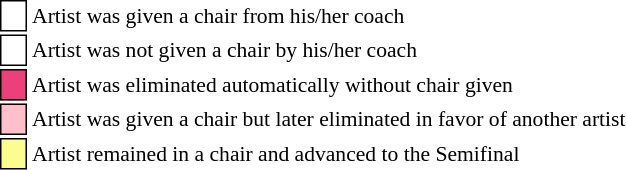<table class="toccolours" style="font-size: 90%; white-space: nowrap;">
<tr>
<td style="background:white; border:1px solid black;">  </td>
<td>Artist was given a chair from his/her coach</td>
</tr>
<tr>
<td style="background:white; border:1px solid black;">  </td>
<td>Artist was not given a chair by his/her coach</td>
</tr>
<tr>
<td style="background:#EC407A; border:1px solid black;">    </td>
<td>Artist was eliminated automatically without chair given</td>
</tr>
<tr>
<td style="background:pink; border:1px solid black;">    </td>
<td>Artist was given a chair but later eliminated in favor of another artist</td>
</tr>
<tr>
<td style="background:#FCFD8F; border:1px solid black;">    </td>
<td>Artist remained in a chair and advanced to the Semifinal</td>
</tr>
<tr>
</tr>
</table>
